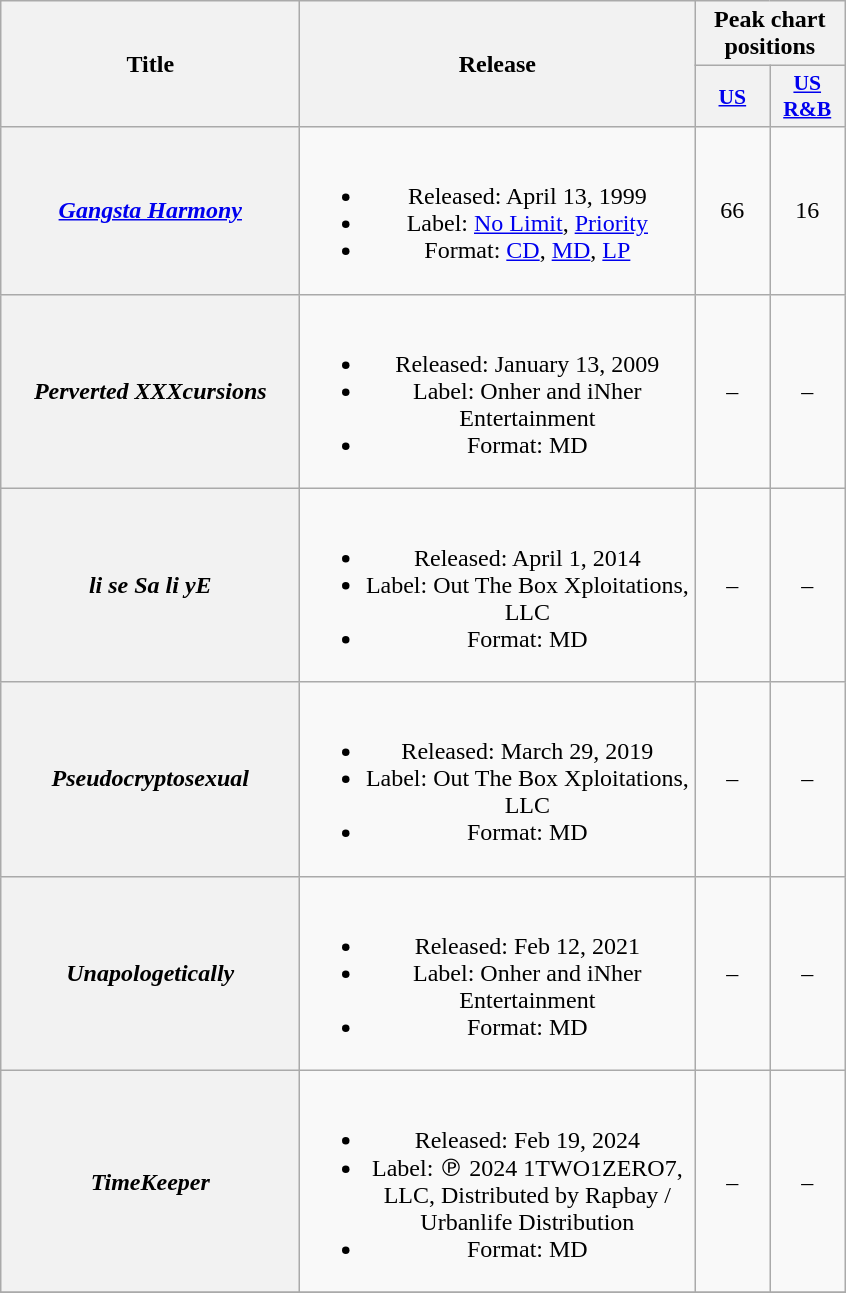<table class="wikitable plainrowheaders" style="text-align:center;">
<tr>
<th scope="col" rowspan="2" style="width:12em;">Title</th>
<th scope="col" rowspan="2" style="width:16em;">Release</th>
<th scope="col" colspan="2">Peak chart positions</th>
</tr>
<tr>
<th scope="col" style="width:3em;font-size:90%;"><a href='#'>US</a></th>
<th scope="col" style="width:3em;font-size:90%;"><a href='#'>US<br>R&B</a></th>
</tr>
<tr>
<th scope="row"><em><a href='#'>Gangsta Harmony</a></em></th>
<td><br><ul><li>Released: April 13, 1999</li><li>Label: <a href='#'>No Limit</a>, <a href='#'>Priority</a></li><li>Format: <a href='#'>CD</a>, <a href='#'>MD</a>, <a href='#'>LP</a></li></ul></td>
<td>66</td>
<td>16</td>
</tr>
<tr>
<th scope="row"><em> Perverted XXXcursions </em></th>
<td><br><ul><li>Released: January 13, 2009</li><li>Label: Onher and iNher Entertainment</li><li>Format: MD</li></ul></td>
<td>–</td>
<td>–</td>
</tr>
<tr>
<th scope="row"><em>li se Sa li yE</em></th>
<td><br><ul><li>Released: April 1, 2014</li><li>Label: Out The Box Xploitations, LLC</li><li>Format: MD</li></ul></td>
<td>–</td>
<td>–</td>
</tr>
<tr>
<th scope="row"><em>Pseudocryptosexual</em></th>
<td><br><ul><li>Released: March 29, 2019</li><li>Label: Out The Box Xploitations, LLC</li><li>Format: MD</li></ul></td>
<td>–</td>
<td>–</td>
</tr>
<tr>
<th scope="row"><em>Unapologetically</em></th>
<td><br><ul><li>Released: Feb 12, 2021</li><li>Label: Onher and iNher Entertainment</li><li>Format: MD</li></ul></td>
<td>–</td>
<td>–</td>
</tr>
<tr>
<th scope="row"><em>TimeKeeper</em></th>
<td><br><ul><li>Released: Feb 19, 2024</li><li>Label: ℗ 2024 1TWO1ZERO7, LLC, Distributed by Rapbay / Urbanlife Distribution</li><li>Format: MD</li></ul></td>
<td>–</td>
<td>–</td>
</tr>
<tr>
</tr>
</table>
